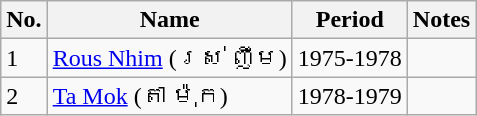<table class="wikitable">
<tr>
<th>No.</th>
<th>Name</th>
<th>Period</th>
<th>Notes</th>
</tr>
<tr>
<td>1</td>
<td><a href='#'>Rous Nhim</a> (រស់ ញឹម)</td>
<td>1975-1978</td>
<td></td>
</tr>
<tr>
<td>2</td>
<td><a href='#'>Ta Mok</a> (តា ម៉ុក)</td>
<td>1978-1979</td>
<td></td>
</tr>
</table>
